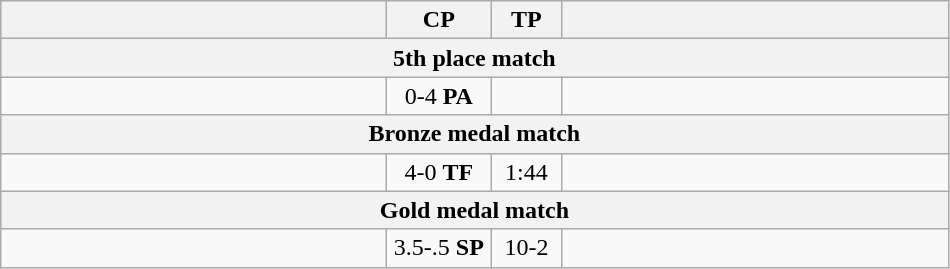<table class="wikitable" style="text-align: center;" |>
<tr>
<th width="250"></th>
<th width="62">CP</th>
<th width="40">TP</th>
<th width="250"></th>
</tr>
<tr>
<th colspan="5">5th place match</th>
</tr>
<tr>
<td style="text-align:left;"></td>
<td>0-4 <strong>PA</strong></td>
<td></td>
<td style="text-align:left;"><strong></strong></td>
</tr>
<tr>
<th colspan="5">Bronze medal match</th>
</tr>
<tr>
<td style="text-align:left;"><strong></strong></td>
<td>4-0 <strong>TF</strong></td>
<td>1:44</td>
<td style="text-align:left;"></td>
</tr>
<tr>
<th colspan="5">Gold medal match</th>
</tr>
<tr>
<td style="text-align:left;"><strong></strong></td>
<td>3.5-.5 <strong>SP</strong></td>
<td>10-2</td>
<td style="text-align:left;"></td>
</tr>
</table>
